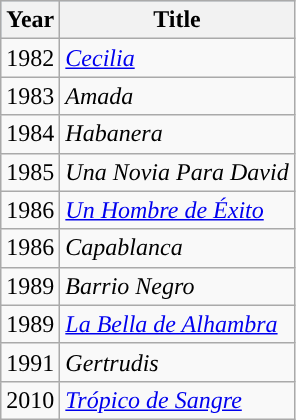<table class="wikitable">
<tr style="background:#b0c4de;">
<th>Year</th>
<th>Title</th>
</tr>
<tr>
<td>1982</td>
<td><em><a href='#'>Cecilia</a></em></td>
</tr>
<tr>
<td>1983</td>
<td><em>Amada</em></td>
</tr>
<tr>
<td>1984</td>
<td><em>Habanera</em></td>
</tr>
<tr>
<td>1985</td>
<td><em>Una Novia Para David</em></td>
</tr>
<tr>
<td>1986</td>
<td><em><a href='#'>Un Hombre de Éxito</a></em></td>
</tr>
<tr>
<td>1986</td>
<td><em>Capablanca</em></td>
</tr>
<tr>
<td>1989</td>
<td><em>Barrio Negro</em></td>
</tr>
<tr>
<td>1989</td>
<td><em><a href='#'>La Bella de Alhambra</a></em></td>
</tr>
<tr>
<td>1991</td>
<td><em>Gertrudis</em></td>
</tr>
<tr>
<td>2010</td>
<td><em><a href='#'>Trópico de Sangre</a></em></td>
</tr>
</table>
